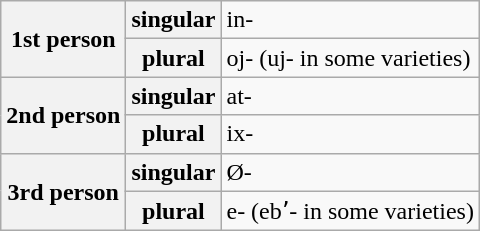<table class="wikitable">
<tr>
<th rowspan="2">1st person</th>
<th>singular</th>
<td>in-</td>
</tr>
<tr>
<th>plural</th>
<td>oj- (uj- in some varieties)</td>
</tr>
<tr>
<th rowspan="2">2nd person</th>
<th>singular</th>
<td>at-</td>
</tr>
<tr>
<th>plural</th>
<td>ix-</td>
</tr>
<tr>
<th rowspan="2">3rd person</th>
<th>singular</th>
<td>Ø-</td>
</tr>
<tr>
<th>plural</th>
<td>e- (ebʼ- in some varieties)</td>
</tr>
</table>
